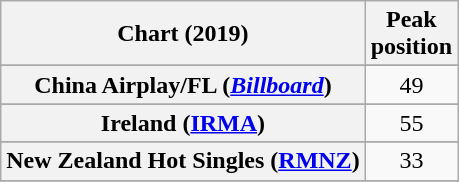<table class="wikitable sortable plainrowheaders" style="text-align:center">
<tr>
<th>Chart (2019)</th>
<th>Peak<br>position</th>
</tr>
<tr>
</tr>
<tr>
</tr>
<tr>
</tr>
<tr>
<th scope="row">China Airplay/FL (<em><a href='#'>Billboard</a></em>)</th>
<td>49</td>
</tr>
<tr>
</tr>
<tr>
<th scope="row">Ireland (<a href='#'>IRMA</a>)</th>
<td>55</td>
</tr>
<tr>
</tr>
<tr>
<th scope="row">New Zealand Hot Singles (<a href='#'>RMNZ</a>)</th>
<td>33</td>
</tr>
<tr>
</tr>
<tr>
</tr>
<tr>
</tr>
<tr>
</tr>
<tr>
</tr>
<tr>
</tr>
</table>
